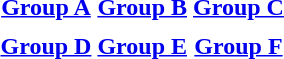<table>
<tr valign=top>
<th align="center"><a href='#'>Group A</a></th>
<th align="center"><a href='#'>Group B</a></th>
<th align="center"><a href='#'>Group C</a></th>
</tr>
<tr valign=top>
<td align="left"></td>
<td align="left"></td>
<td align="left"></td>
</tr>
<tr valign=top>
<th align="center"><a href='#'>Group D</a></th>
<th align="center"><a href='#'>Group E</a></th>
<th align="center"><a href='#'>Group F</a></th>
</tr>
<tr valign=top>
<td align="left"></td>
<td align="left"></td>
<td align="left"></td>
</tr>
</table>
